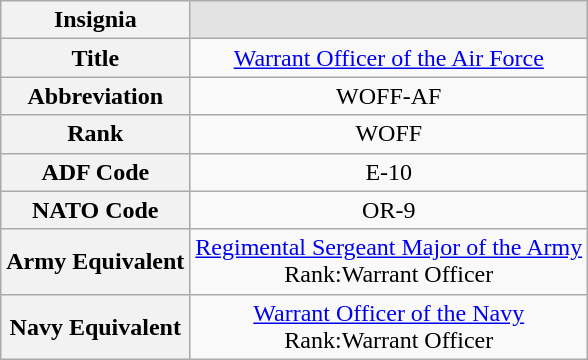<table class="wikitable">
<tr>
<th>Insignia</th>
<td align="center" style="background-color: #e3e3e3;"></td>
</tr>
<tr>
<th>Title</th>
<td align="center"><a href='#'>Warrant Officer of the Air Force</a></td>
</tr>
<tr>
<th>Abbreviation</th>
<td align="center">WOFF-AF</td>
</tr>
<tr>
<th>Rank</th>
<td align="center">WOFF</td>
</tr>
<tr>
<th>ADF Code</th>
<td align="center">E-10</td>
</tr>
<tr align="center" |>
<th>NATO Code</th>
<td>OR-9</td>
</tr>
<tr>
<th>Army Equivalent</th>
<td align="center"><a href='#'>Regimental Sergeant Major of the Army</a><br>Rank:Warrant Officer</td>
</tr>
<tr>
<th>Navy Equivalent</th>
<td align="center"><a href='#'>Warrant Officer of the Navy</a><br>Rank:Warrant Officer</td>
</tr>
</table>
